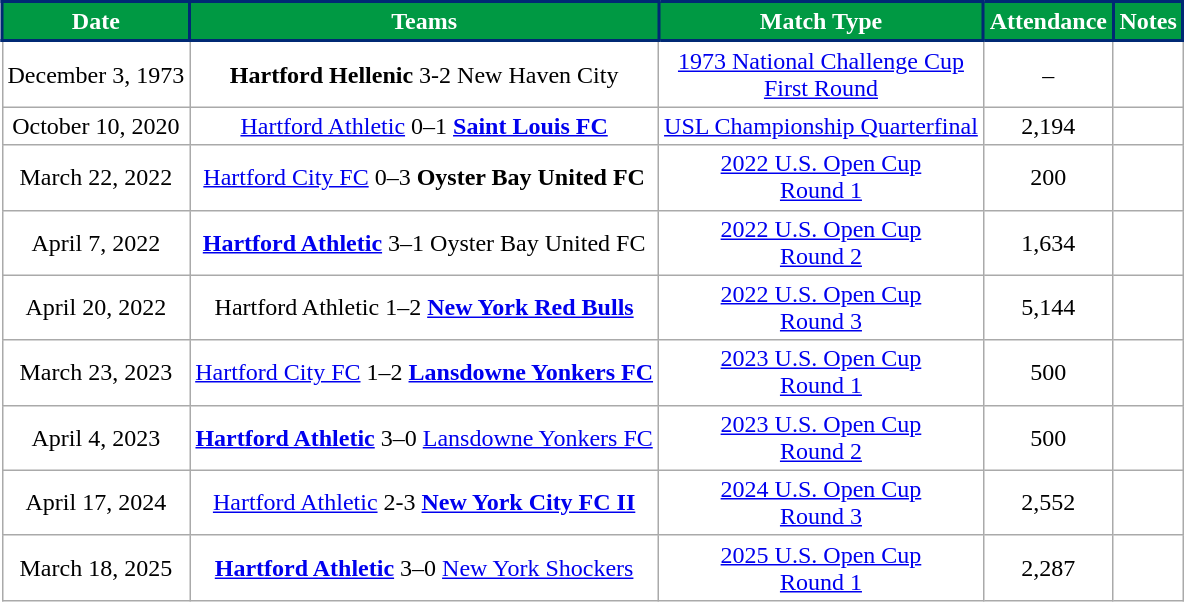<table class="wikitable" align=center style="margin-left:15px; text-align:center; background:#ffffff;">
<tr>
<th style="background:#009943; color:white; border:2px solid #002974; text-align:center;">Date</th>
<th style="background:#009943; color:white; border:2px solid #002974; text-align:center;">Teams</th>
<th style="background:#009943; color:white; border:2px solid #002974; text-align:center;">Match Type</th>
<th style="background:#009943; color:white; border:2px solid #002974; text-align:center;">Attendance</th>
<th style="background:#009943; color:white; border:2px solid #002974; text-align:center;">Notes</th>
</tr>
<tr>
<td>December 3, 1973</td>
<td><strong>Hartford Hellenic</strong>  3-2  New Haven City</td>
<td><a href='#'>1973 National Challenge Cup<br>First Round</a></td>
<td>–</td>
<td></td>
</tr>
<tr>
<td>October 10, 2020</td>
<td><a href='#'>Hartford Athletic</a>  0–1  <strong><a href='#'>Saint Louis FC</a></strong></td>
<td><a href='#'>USL Championship Quarterfinal</a></td>
<td>2,194</td>
<td></td>
</tr>
<tr>
<td>March 22, 2022</td>
<td><a href='#'>Hartford City FC</a>  0–3  <strong>Oyster Bay United FC</strong></td>
<td><a href='#'>2022 U.S. Open Cup<br>Round 1</a></td>
<td>200</td>
<td></td>
</tr>
<tr>
<td>April 7, 2022</td>
<td><strong><a href='#'>Hartford Athletic</a></strong>  3–1  Oyster Bay United FC</td>
<td><a href='#'>2022 U.S. Open Cup<br>Round 2</a></td>
<td>1,634</td>
<td></td>
</tr>
<tr>
<td>April 20, 2022</td>
<td>Hartford Athletic  1–2  <strong><a href='#'>New York Red Bulls</a></strong></td>
<td><a href='#'>2022 U.S. Open Cup<br>Round 3</a></td>
<td>5,144</td>
<td></td>
</tr>
<tr>
<td>March 23, 2023</td>
<td><a href='#'>Hartford City FC</a>  1–2  <strong><a href='#'>Lansdowne Yonkers FC</a></strong></td>
<td><a href='#'>2023 U.S. Open Cup<br>Round 1</a></td>
<td>500</td>
<td></td>
</tr>
<tr>
<td>April 4, 2023</td>
<td><strong><a href='#'>Hartford Athletic</a></strong>  3–0  <a href='#'>Lansdowne Yonkers FC</a></td>
<td><a href='#'>2023 U.S. Open Cup<br>Round 2</a></td>
<td>500</td>
<td></td>
</tr>
<tr>
<td>April 17, 2024</td>
<td><a href='#'>Hartford Athletic</a>  2-3  <strong><a href='#'>New York City FC II</a></strong></td>
<td><a href='#'>2024 U.S. Open Cup<br>Round 3</a></td>
<td>2,552</td>
<td></td>
</tr>
<tr>
<td>March 18, 2025</td>
<td><strong><a href='#'>Hartford Athletic</a></strong>  3–0  <a href='#'>New York Shockers</a></td>
<td><a href='#'>2025 U.S. Open Cup <br>Round 1</a></td>
<td>2,287</td>
<td></td>
</tr>
</table>
